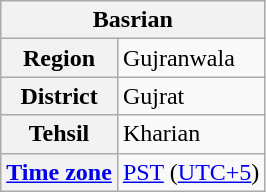<table class="wikitable">
<tr>
<th colspan="2">Basrian</th>
</tr>
<tr>
<th>Region</th>
<td>Gujranwala</td>
</tr>
<tr>
<th>District</th>
<td>Gujrat</td>
</tr>
<tr>
<th>Tehsil</th>
<td>Kharian</td>
</tr>
<tr>
<th><a href='#'>Time zone</a></th>
<td><a href='#'>PST</a> (<a href='#'>UTC+5</a>)</td>
</tr>
</table>
